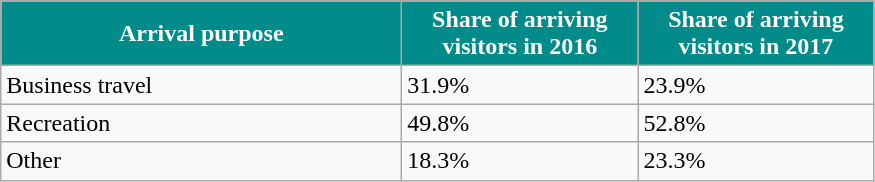<table class="wikitable">
<tr style="color:white;">
<th style="width:260px; background:darkCyan;">Arrival purpose</th>
<th style="width:150px; background:darkCyan;">Share of arriving visitors in 2016</th>
<th style="width:150px; background:darkCyan;">Share of arriving visitors in 2017</th>
</tr>
<tr>
<td>Business travel</td>
<td>31.9%</td>
<td>23.9%</td>
</tr>
<tr>
<td>Recreation</td>
<td>49.8%</td>
<td>52.8%</td>
</tr>
<tr>
<td>Other</td>
<td>18.3%</td>
<td>23.3%</td>
</tr>
</table>
